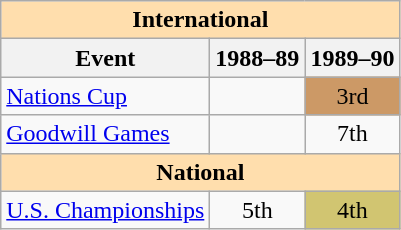<table class="wikitable" style="text-align:center">
<tr>
<th style="background-color: #ffdead; " colspan=3 align=center><strong>International</strong></th>
</tr>
<tr>
<th>Event</th>
<th>1988–89</th>
<th>1989–90</th>
</tr>
<tr>
<td align=left><a href='#'>Nations Cup</a></td>
<td></td>
<td bgcolor=cc9966>3rd</td>
</tr>
<tr>
<td align=left><a href='#'>Goodwill Games</a></td>
<td></td>
<td>7th</td>
</tr>
<tr>
<th style="background-color: #ffdead; " colspan=3 align=center><strong>National</strong></th>
</tr>
<tr>
<td align=left><a href='#'>U.S. Championships</a></td>
<td>5th</td>
<td bgcolor=d1c571>4th</td>
</tr>
</table>
